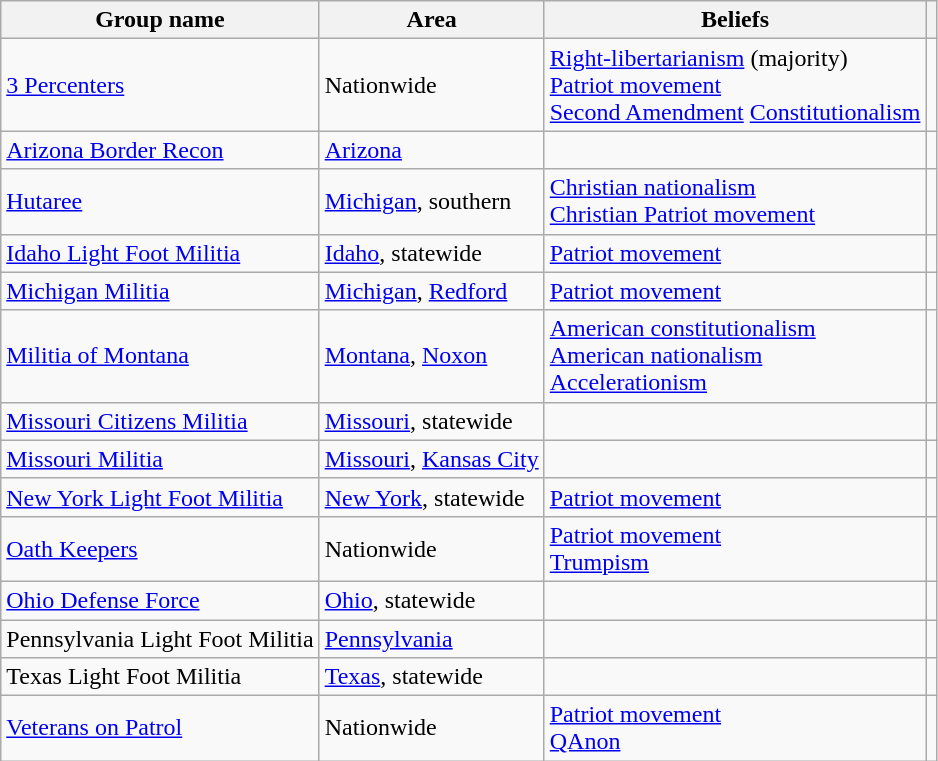<table class="wikitable sortable" border="1">
<tr>
<th>Group name</th>
<th>Area</th>
<th>Beliefs</th>
<th></th>
</tr>
<tr>
<td><a href='#'>3 Percenters</a></td>
<td>Nationwide</td>
<td><a href='#'>Right-libertarianism</a> (majority)<br><a href='#'>Patriot movement</a><br><a href='#'>Second Amendment</a> <a href='#'>Constitutionalism</a></td>
<td></td>
</tr>
<tr>
<td><a href='#'>Arizona Border Recon</a></td>
<td><a href='#'>Arizona</a></td>
<td></td>
<td></td>
</tr>
<tr>
<td><a href='#'>Hutaree</a></td>
<td><a href='#'>Michigan</a>, southern</td>
<td><a href='#'>Christian nationalism</a><br><a href='#'>Christian Patriot movement</a></td>
<td></td>
</tr>
<tr>
<td><a href='#'>Idaho Light Foot Militia</a></td>
<td><a href='#'>Idaho</a>, statewide</td>
<td><a href='#'>Patriot movement</a></td>
<td></td>
</tr>
<tr>
<td><a href='#'>Michigan Militia</a></td>
<td><a href='#'>Michigan</a>, <a href='#'>Redford</a></td>
<td><a href='#'>Patriot movement</a></td>
<td></td>
</tr>
<tr>
<td><a href='#'>Militia of Montana</a></td>
<td><a href='#'>Montana</a>, <a href='#'>Noxon</a></td>
<td><a href='#'>American constitutionalism</a><br><a href='#'>American nationalism</a><br><a href='#'>Accelerationism</a></td>
<td></td>
</tr>
<tr>
<td><a href='#'>Missouri Citizens Militia</a></td>
<td><a href='#'>Missouri</a>, statewide</td>
<td></td>
<td></td>
</tr>
<tr>
<td><a href='#'>Missouri Militia</a></td>
<td><a href='#'>Missouri</a>, <a href='#'>Kansas City</a></td>
<td></td>
<td></td>
</tr>
<tr>
<td><a href='#'>New York Light Foot Militia</a></td>
<td><a href='#'>New York</a>, statewide</td>
<td><a href='#'>Patriot movement</a></td>
<td></td>
</tr>
<tr>
<td><a href='#'>Oath Keepers</a></td>
<td>Nationwide</td>
<td><a href='#'>Patriot movement</a><br><a href='#'>Trumpism</a></td>
<td></td>
</tr>
<tr>
<td><a href='#'>Ohio Defense Force</a></td>
<td><a href='#'>Ohio</a>, statewide</td>
<td></td>
<td></td>
</tr>
<tr>
<td>Pennsylvania Light Foot Militia</td>
<td><a href='#'>Pennsylvania</a></td>
<td></td>
<td></td>
</tr>
<tr>
<td>Texas Light Foot Militia</td>
<td><a href='#'>Texas</a>, statewide</td>
<td></td>
<td></td>
</tr>
<tr>
<td><a href='#'>Veterans on Patrol</a></td>
<td>Nationwide</td>
<td><a href='#'>Patriot movement</a><br><a href='#'>QAnon</a></td>
<td></td>
</tr>
</table>
